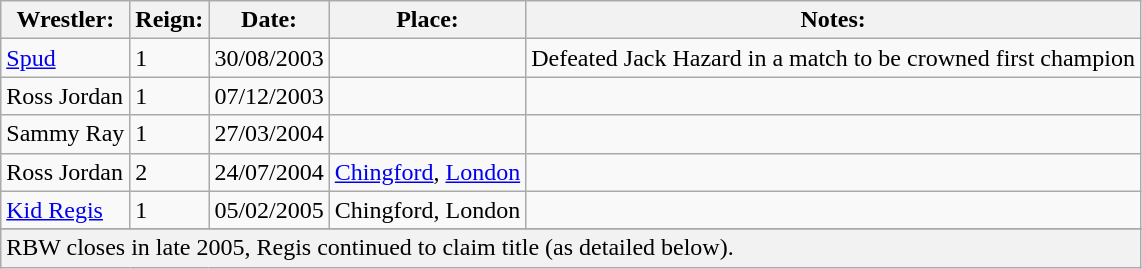<table class="wikitable">
<tr>
<th><strong>Wrestler:</strong></th>
<th><strong>Reign:</strong></th>
<th><strong>Date:</strong></th>
<th><strong>Place:</strong></th>
<th><strong>Notes:</strong></th>
</tr>
<tr>
<td><a href='#'>Spud</a></td>
<td>1</td>
<td>30/08/2003</td>
<td></td>
<td>Defeated Jack Hazard in a match to be crowned first champion</td>
</tr>
<tr>
<td>Ross Jordan</td>
<td>1</td>
<td>07/12/2003</td>
<td></td>
<td></td>
</tr>
<tr>
<td>Sammy Ray</td>
<td>1</td>
<td>27/03/2004</td>
<td></td>
<td></td>
</tr>
<tr>
<td>Ross Jordan</td>
<td>2</td>
<td>24/07/2004</td>
<td><a href='#'>Chingford</a>, <a href='#'>London</a></td>
<td></td>
</tr>
<tr>
<td><a href='#'>Kid Regis</a></td>
<td>1</td>
<td>05/02/2005</td>
<td>Chingford, London</td>
<td></td>
</tr>
<tr>
</tr>
<tr style="background: #f2f2f2;">
<td colspan="5">RBW closes in late 2005, Regis continued to claim title (as detailed below).</td>
</tr>
</table>
